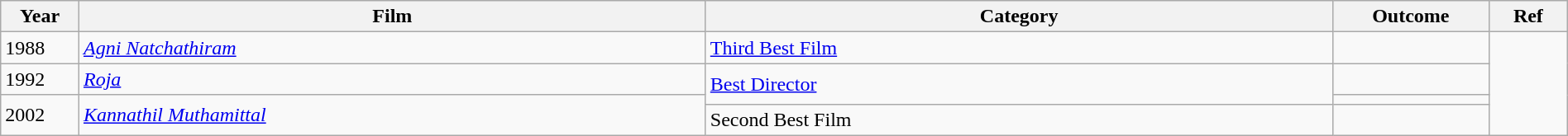<table class="wikitable" style="width:100%;">
<tr>
<th width=5%>Year</th>
<th style="width:40%;">Film</th>
<th style="width:40%;">Category</th>
<th style="width:10%;">Outcome</th>
<th style="width:5%;">Ref</th>
</tr>
<tr>
<td>1988</td>
<td><em><a href='#'>Agni Natchathiram</a></em></td>
<td><a href='#'>Third Best Film</a></td>
<td></td>
<td rowspan="4"></td>
</tr>
<tr>
<td>1992</td>
<td><em><a href='#'>Roja</a></em></td>
<td rowspan="2"><a href='#'>Best Director</a></td>
<td></td>
</tr>
<tr>
<td rowspan="2">2002</td>
<td rowspan="2"><em><a href='#'>Kannathil Muthamittal</a></em></td>
<td></td>
</tr>
<tr>
<td>Second Best Film</td>
<td></td>
</tr>
</table>
